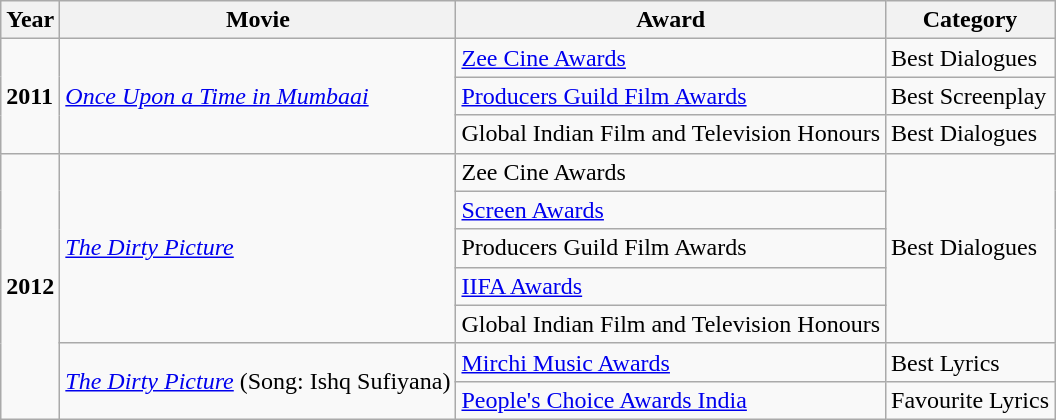<table class="wikitable">
<tr>
<th>Year</th>
<th>Movie</th>
<th>Award</th>
<th>Category</th>
</tr>
<tr>
<td rowspan="3"><strong>2011</strong></td>
<td rowspan="3"><em><a href='#'>Once Upon a Time in Mumbaai</a></em></td>
<td><a href='#'>Zee Cine Awards</a></td>
<td>Best Dialogues</td>
</tr>
<tr>
<td><a href='#'>Producers Guild Film Awards</a></td>
<td>Best Screenplay</td>
</tr>
<tr>
<td>Global Indian Film and Television Honours</td>
<td>Best Dialogues</td>
</tr>
<tr>
<td rowspan="7"><strong>2012</strong></td>
<td rowspan="5"><em><a href='#'>The Dirty Picture</a></em></td>
<td>Zee Cine Awards</td>
<td rowspan="5">Best Dialogues</td>
</tr>
<tr>
<td><a href='#'>Screen Awards</a></td>
</tr>
<tr>
<td>Producers Guild Film Awards</td>
</tr>
<tr>
<td><a href='#'>IIFA Awards</a></td>
</tr>
<tr>
<td>Global Indian Film and Television Honours</td>
</tr>
<tr>
<td rowspan="2"><em><a href='#'>The Dirty Picture</a></em> (Song: Ishq Sufiyana)</td>
<td><a href='#'>Mirchi Music Awards</a></td>
<td>Best Lyrics</td>
</tr>
<tr>
<td><a href='#'>People's Choice Awards India</a></td>
<td>Favourite Lyrics</td>
</tr>
</table>
